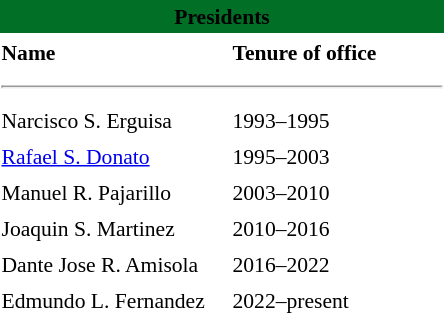<table class="toccolours" style="float:right; margin-left:1em; font-size:90%; line-height:1.4em; width:300px;">
<tr>
<th colspan="2" style="text-align: center;background-color:#026f27"><span><strong>Presidents</strong></span></th>
</tr>
<tr>
<td scope="col" width="150"><strong>Name</strong></td>
<td><strong>Tenure of office</strong></td>
</tr>
<tr>
<td colspan="2"><hr></td>
</tr>
<tr>
<td>Narcisco S. Erguisa</td>
<td>1993–1995</td>
</tr>
<tr>
<td><a href='#'>Rafael S. Donato</a></td>
<td>1995–2003</td>
</tr>
<tr>
<td>Manuel R. Pajarillo</td>
<td>2003–2010</td>
</tr>
<tr>
<td>Joaquin S. Martinez</td>
<td>2010–2016</td>
</tr>
<tr>
<td>Dante Jose R. Amisola</td>
<td>2016–2022</td>
</tr>
<tr>
<td>Edmundo L. Fernandez</td>
<td>2022–present</td>
</tr>
</table>
